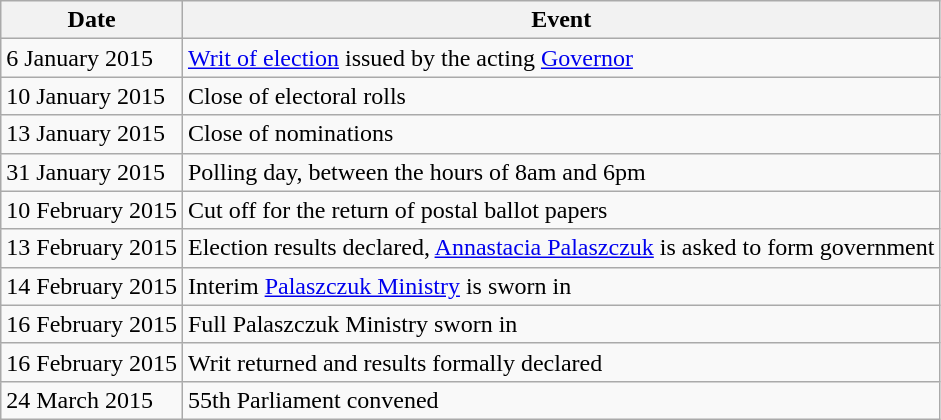<table class="wikitable">
<tr>
<th>Date</th>
<th>Event</th>
</tr>
<tr>
<td>6 January 2015</td>
<td><a href='#'>Writ of election</a> issued by the acting <a href='#'>Governor</a></td>
</tr>
<tr>
<td>10 January 2015</td>
<td>Close of electoral rolls</td>
</tr>
<tr>
<td>13 January 2015</td>
<td>Close of nominations</td>
</tr>
<tr>
<td>31 January 2015</td>
<td>Polling day, between the hours of 8am and 6pm</td>
</tr>
<tr>
<td>10 February 2015</td>
<td>Cut off for the return of postal ballot papers</td>
</tr>
<tr>
<td>13 February 2015</td>
<td>Election results declared, <a href='#'>Annastacia Palaszczuk</a> is asked to form government</td>
</tr>
<tr>
<td>14 February 2015</td>
<td>Interim <a href='#'>Palaszczuk Ministry</a> is sworn in</td>
</tr>
<tr>
<td>16 February 2015</td>
<td>Full Palaszczuk Ministry sworn in</td>
</tr>
<tr>
<td>16 February 2015</td>
<td>Writ returned and results formally declared</td>
</tr>
<tr>
<td>24 March 2015</td>
<td>55th Parliament convened</td>
</tr>
</table>
